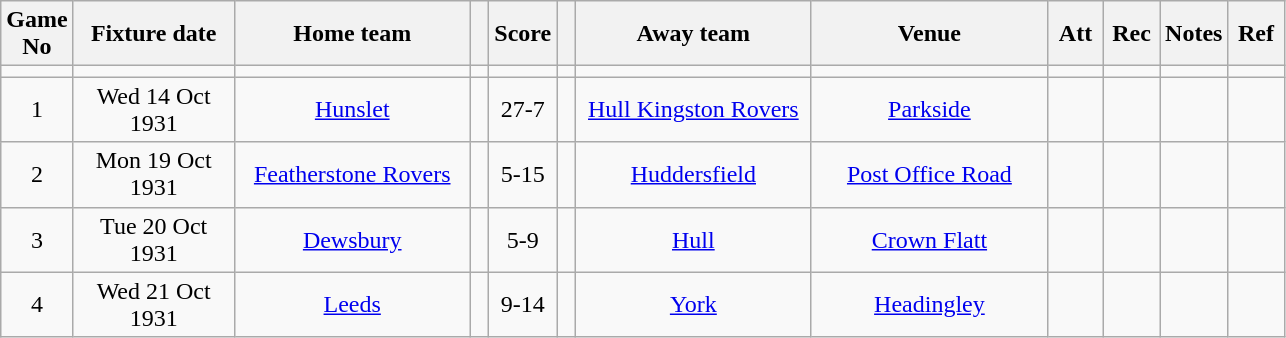<table class="wikitable" style="text-align:center;">
<tr>
<th width=20 abbr="No">Game No</th>
<th width=100 abbr="Date">Fixture date</th>
<th width=150 abbr="Home team">Home team</th>
<th width=5 abbr="space"></th>
<th width=20 abbr="Score">Score</th>
<th width=5 abbr="space"></th>
<th width=150 abbr="Away team">Away team</th>
<th width=150 abbr="Venue">Venue</th>
<th width=30 abbr="Att">Att</th>
<th width=30 abbr="Rec">Rec</th>
<th width=20 abbr="Notes">Notes</th>
<th width=30 abbr="Ref">Ref</th>
</tr>
<tr>
<td></td>
<td></td>
<td></td>
<td></td>
<td></td>
<td></td>
<td></td>
<td></td>
<td></td>
<td></td>
<td></td>
</tr>
<tr>
<td>1</td>
<td>Wed 14 Oct 1931</td>
<td><a href='#'>Hunslet</a></td>
<td></td>
<td>27-7</td>
<td></td>
<td><a href='#'>Hull Kingston Rovers</a></td>
<td><a href='#'>Parkside</a></td>
<td></td>
<td></td>
<td></td>
<td></td>
</tr>
<tr>
<td>2</td>
<td>Mon 19 Oct 1931</td>
<td><a href='#'>Featherstone Rovers</a></td>
<td></td>
<td>5-15</td>
<td></td>
<td><a href='#'>Huddersfield</a></td>
<td><a href='#'>Post Office Road</a></td>
<td></td>
<td></td>
<td></td>
<td></td>
</tr>
<tr>
<td>3</td>
<td>Tue 20 Oct 1931</td>
<td><a href='#'>Dewsbury</a></td>
<td></td>
<td>5-9</td>
<td></td>
<td><a href='#'>Hull</a></td>
<td><a href='#'>Crown Flatt</a></td>
<td></td>
<td></td>
<td></td>
<td></td>
</tr>
<tr>
<td>4</td>
<td>Wed 21 Oct 1931</td>
<td><a href='#'>Leeds</a></td>
<td></td>
<td>9-14</td>
<td></td>
<td><a href='#'>York</a></td>
<td><a href='#'>Headingley</a></td>
<td></td>
<td></td>
<td></td>
<td></td>
</tr>
</table>
